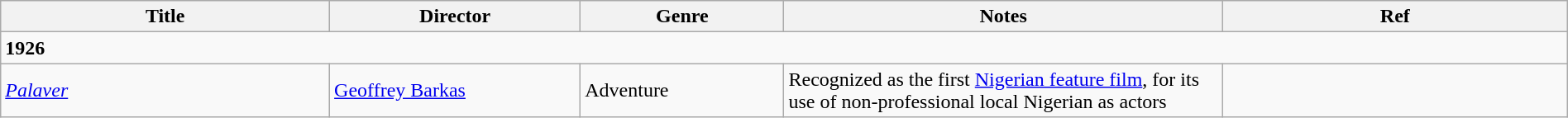<table class="wikitable" width="100%">
<tr>
<th width="21%">Title</th>
<th width="16%">Director</th>
<th width="13%">Genre</th>
<th width="28%">Notes</th>
<th>Ref</th>
</tr>
<tr>
<td colspan="7" ><strong>1926</strong></td>
</tr>
<tr>
<td><em><a href='#'>Palaver</a></em></td>
<td><a href='#'>Geoffrey Barkas</a></td>
<td>Adventure</td>
<td>Recognized as the first <a href='#'>Nigerian feature film</a>, for its use of non-professional local Nigerian as actors</td>
<td></td>
</tr>
</table>
